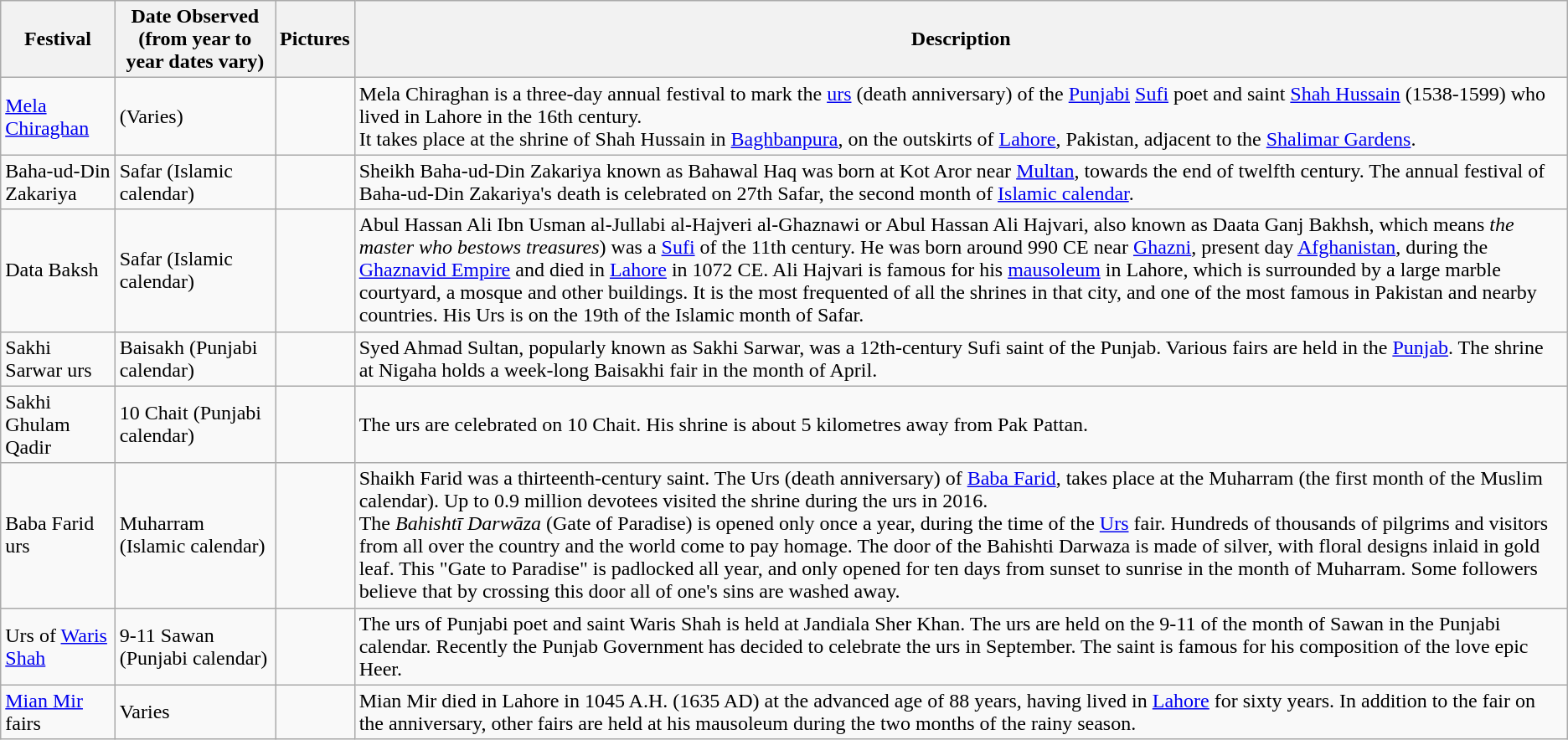<table class="wikitable sortable plainlinks">
<tr>
<th>Festival</th>
<th>Date Observed (from year to year dates vary)</th>
<th>Pictures</th>
<th>Description</th>
</tr>
<tr ->
<td><a href='#'>Mela Chiraghan</a></td>
<td>(Varies)</td>
<td></td>
<td>Mela Chiraghan is a three-day annual festival to mark the <a href='#'>urs</a> (death anniversary) of the <a href='#'>Punjabi</a> <a href='#'>Sufi</a> poet and saint <a href='#'>Shah Hussain</a> (1538-1599) who lived in Lahore in the 16th century.<br>It takes place at the shrine of Shah Hussain in <a href='#'>Baghbanpura</a>, on the outskirts of <a href='#'>Lahore</a>, Pakistan, adjacent to the <a href='#'>Shalimar Gardens</a>.</td>
</tr>
<tr ->
<td>Baha-ud-Din Zakariya</td>
<td>Safar (Islamic calendar)</td>
<td></td>
<td>Sheikh Baha-ud-Din Zakariya known as Bahawal Haq was born at Kot Aror near <a href='#'>Multan</a>,  towards the end of twelfth century. The annual festival of Baha-ud-Din Zakariya's death is celebrated on 27th Safar, the second month of <a href='#'>Islamic calendar</a>.</td>
</tr>
<tr ->
<td>Data Baksh</td>
<td>Safar (Islamic calendar)</td>
<td></td>
<td>Abul Hassan Ali Ibn Usman al-Jullabi al-Hajveri al-Ghaznawi or Abul Hassan Ali Hajvari, also known as Daata Ganj Bakhsh, which means <em>the master who bestows treasures</em>) was a <a href='#'>Sufi</a> of the 11th century. He was born around 990 CE near <a href='#'>Ghazni</a>, present day <a href='#'>Afghanistan</a>, during the <a href='#'>Ghaznavid Empire</a> and died in <a href='#'>Lahore</a> in 1072 CE. Ali Hajvari is famous for his <a href='#'>mausoleum</a> in Lahore, which is surrounded by a large marble courtyard, a mosque and other buildings.  It is the most frequented of all the shrines in that city, and one of the most famous in Pakistan and nearby countries. His Urs is on the 19th of the Islamic month of Safar.</td>
</tr>
<tr ->
<td>Sakhi Sarwar urs</td>
<td>Baisakh (Punjabi calendar)</td>
<td></td>
<td>Syed Ahmad Sultan, popularly known as Sakhi Sarwar, was a 12th-century Sufi saint of the Punjab. Various fairs are held in the <a href='#'>Punjab</a>. The shrine at Nigaha holds a week-long Baisakhi fair in the month of April.</td>
</tr>
<tr ->
<td>Sakhi Ghulam Qadir</td>
<td>10 Chait (Punjabi calendar)</td>
<td></td>
<td>The urs are celebrated on 10 Chait. His shrine is about 5 kilometres away from Pak Pattan.</td>
</tr>
<tr ->
<td>Baba Farid urs</td>
<td>Muharram (Islamic calendar)</td>
<td></td>
<td>Shaikh Farid was a thirteenth-century saint. The Urs (death anniversary) of <a href='#'>Baba Farid</a>, takes place at the Muharram (the first month of the Muslim calendar). Up to 0.9 million devotees visited the shrine during the urs in 2016.<br>The <em>Bahishtī Darwāza</em> (Gate of Paradise) is opened only once a year, during the time of the <a href='#'>Urs</a> fair. Hundreds of thousands of pilgrims and visitors from all over the country and the world come to pay homage. The door of the Bahishti Darwaza is made of silver, with floral designs inlaid in gold leaf. This "Gate to Paradise" is padlocked all year, and only opened for ten days from sunset to sunrise in the month of Muharram. Some followers believe that by crossing this door all of one's sins are washed away.</td>
</tr>
<tr ->
<td>Urs of <a href='#'>Waris Shah</a></td>
<td>9-11 Sawan (Punjabi calendar)</td>
<td></td>
<td>The urs of Punjabi poet and saint Waris Shah is held at Jandiala Sher Khan. The urs are held on the 9-11 of the month of Sawan in the Punjabi calendar. Recently the Punjab Government has decided to celebrate the urs in September. The saint is famous for his composition of the love epic Heer.</td>
</tr>
<tr ->
<td><a href='#'>Mian Mir</a> fairs</td>
<td>Varies</td>
<td></td>
<td>Mian Mir died in Lahore in 1045 A.H. (1635 AD) at the advanced age of 88 years, having lived in <a href='#'>Lahore</a> for sixty years. In addition to the fair on the anniversary, other fairs are held at his mausoleum during the two months of the rainy season.</td>
</tr>
</table>
